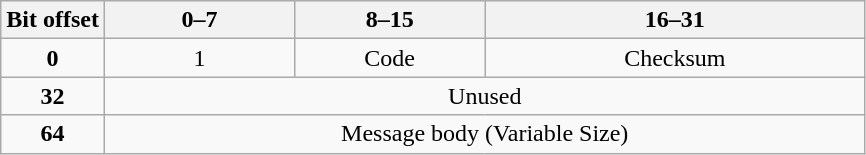<table class="wikitable" style="text-align:center">
<tr>
<th>Bit offset</th>
<th colspan="8" width="22%">0–7</th>
<th colspan="8" width="22%">8–15</th>
<th colspan="16" width="44%">16–31</th>
</tr>
<tr>
<td><strong>0</strong></td>
<td colspan="8">1</td>
<td colspan="8">Code</td>
<td colspan="16">Checksum</td>
</tr>
<tr>
<td><strong>32</strong></td>
<td colspan="32">Unused</td>
</tr>
<tr>
<td><strong>64</strong></td>
<td colspan="32">Message body (Variable Size)</td>
</tr>
</table>
